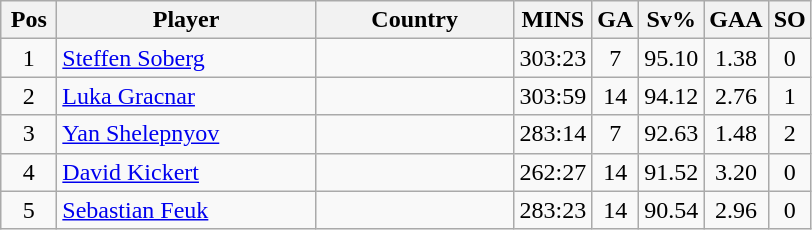<table class="wikitable sortable" style="text-align: center;">
<tr>
<th width=30>Pos</th>
<th width=165>Player</th>
<th width=125>Country</th>
<th width=20>MINS</th>
<th width=20>GA</th>
<th width=20>Sv%</th>
<th width=20>GAA</th>
<th width=20>SO</th>
</tr>
<tr>
<td>1</td>
<td align=left><a href='#'>Steffen Soberg</a></td>
<td align=left></td>
<td>303:23</td>
<td>7</td>
<td>95.10</td>
<td>1.38</td>
<td>0</td>
</tr>
<tr>
<td>2</td>
<td align=left><a href='#'>Luka Gracnar</a></td>
<td align=left></td>
<td>303:59</td>
<td>14</td>
<td>94.12</td>
<td>2.76</td>
<td>1</td>
</tr>
<tr>
<td>3</td>
<td align=left><a href='#'>Yan Shelepnyov</a></td>
<td align=left></td>
<td>283:14</td>
<td>7</td>
<td>92.63</td>
<td>1.48</td>
<td>2</td>
</tr>
<tr>
<td>4</td>
<td align=left><a href='#'>David Kickert</a></td>
<td align=left></td>
<td>262:27</td>
<td>14</td>
<td>91.52</td>
<td>3.20</td>
<td>0</td>
</tr>
<tr>
<td>5</td>
<td align=left><a href='#'>Sebastian Feuk</a></td>
<td align=left></td>
<td>283:23</td>
<td>14</td>
<td>90.54</td>
<td>2.96</td>
<td>0</td>
</tr>
</table>
